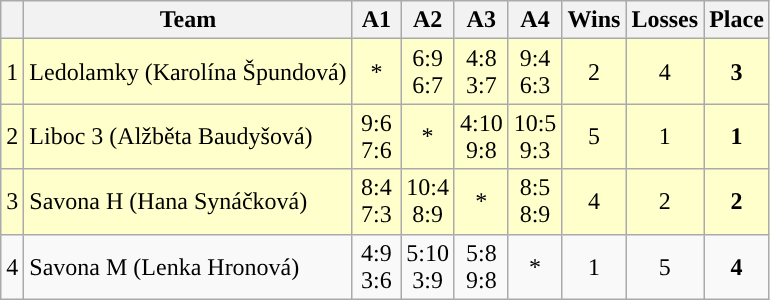<table class="wikitable" style="text-align:center;">
<tr>
<th></th>
<th>Team</th>
<th width="25">A1</th>
<th width="25">A2</th>
<th width="25">A3</th>
<th width="25">A4</th>
<th width="20">Wins</th>
<th width="20">Losses</th>
<th>Place</th>
</tr>
<tr bgcolor=#ffc>
<td>1</td>
<td align=left>Ledolamky (Karolína Špundová)</td>
<td>*</td>
<td>6:9<br> 6:7</td>
<td>4:8<br> 3:7</td>
<td>9:4<br> 6:3</td>
<td>2</td>
<td>4</td>
<td><strong>3</strong></td>
</tr>
<tr bgcolor=#ffc>
<td>2</td>
<td align=left>Liboc 3 (Alžběta Baudyšová)</td>
<td>9:6<br> 7:6</td>
<td>*</td>
<td>4:10<br> 9:8</td>
<td>10:5<br> 9:3</td>
<td>5</td>
<td>1</td>
<td><strong>1</strong></td>
</tr>
<tr bgcolor=#ffc>
<td>3</td>
<td align=left>Savona H (Hana Synáčková)</td>
<td>8:4<br> 7:3</td>
<td>10:4<br> 8:9</td>
<td>*</td>
<td>8:5<br> 8:9</td>
<td>4</td>
<td>2</td>
<td><strong>2</strong></td>
</tr>
<tr>
<td>4</td>
<td align=left>Savona M (Lenka Hronová)</td>
<td>4:9<br> 3:6</td>
<td>5:10<br> 3:9</td>
<td>5:8<br> 9:8</td>
<td>*</td>
<td>1</td>
<td>5</td>
<td><strong>4</strong></td>
</tr>
</table>
